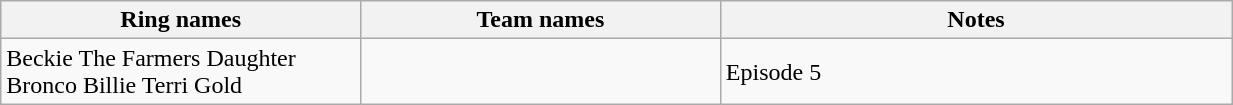<table class="wikitable sortable" style="width:65%;">
<tr>
<th width=19%>Ring names</th>
<th width=19%>Team names</th>
<th width=27%>Notes</th>
</tr>
<tr>
<td>Beckie The Farmers Daughter  Bronco Billie  Terri Gold</td>
<td></td>
<td>Episode 5</td>
</tr>
</table>
